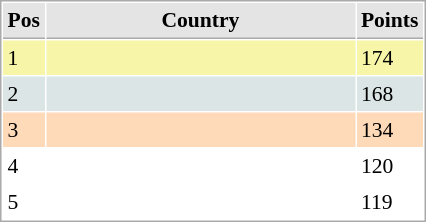<table cellspacing="1" cellpadding="3" style="border:1px solid #aaa; font-size:90%;">
<tr style="background:#e4e4e4;">
<th style="border-bottom:1px solid #aaa; width:10px;">Pos</th>
<th style="border-bottom:1px solid #aaa; width:200px;">Country</th>
<th style="border-bottom:1px solid #aaa; width:20px;">Points</th>
</tr>
<tr style="background:#f7f6a8;">
<td>1</td>
<td></td>
<td>174</td>
</tr>
<tr style="background:#dce5e5;">
<td>2</td>
<td></td>
<td>168</td>
</tr>
<tr style="background:#ffdab9;">
<td>3</td>
<td></td>
<td>134</td>
</tr>
<tr>
<td>4</td>
<td></td>
<td>120</td>
</tr>
<tr>
<td>5</td>
<td></td>
<td>119</td>
</tr>
</table>
